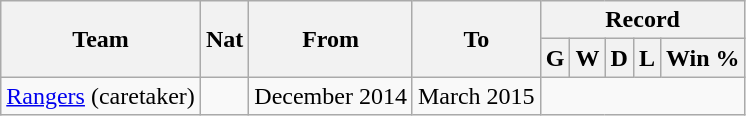<table class="wikitable" style="text-align: center">
<tr>
<th rowspan="2">Team</th>
<th rowspan="2">Nat</th>
<th rowspan="2">From</th>
<th rowspan="2">To</th>
<th colspan="5">Record</th>
</tr>
<tr>
<th>G</th>
<th>W</th>
<th>D</th>
<th>L</th>
<th>Win %</th>
</tr>
<tr>
<td align=left><a href='#'>Rangers</a> (caretaker)</td>
<td></td>
<td align=left>December 2014</td>
<td align=left>March 2015<br></td>
</tr>
</table>
